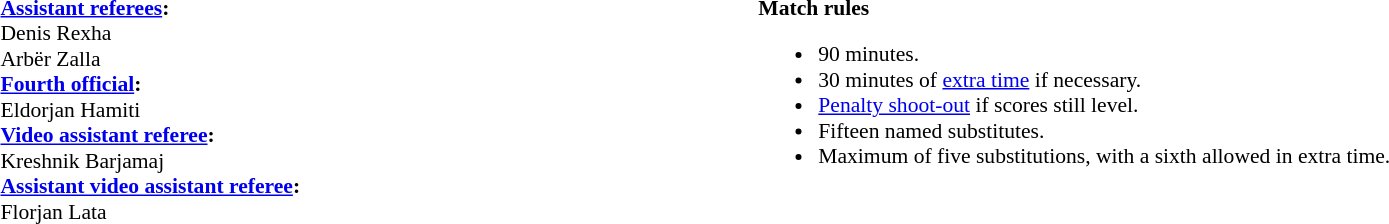<table width=100% style="font-size:90%">
<tr>
<td><br><strong><a href='#'>Assistant referees</a>:</strong>
<br>Denis Rexha
<br>Arbër Zalla
<br><strong><a href='#'>Fourth official</a>:</strong>
<br>Eldorjan Hamiti
<br><strong><a href='#'>Video assistant referee</a>:</strong>
<br>Kreshnik Barjamaj
<br><strong><a href='#'>Assistant video assistant referee</a>:</strong>
<br>Florjan Lata</td>
<td style="width:60%; vertical-align:top;"><br><strong>Match rules</strong><ul><li>90 minutes.</li><li>30 minutes of <a href='#'>extra time</a> if necessary.</li><li><a href='#'>Penalty shoot-out</a> if scores still level.</li><li>Fifteen named substitutes.</li><li>Maximum of five substitutions, with a sixth allowed in extra time.</li></ul></td>
</tr>
</table>
